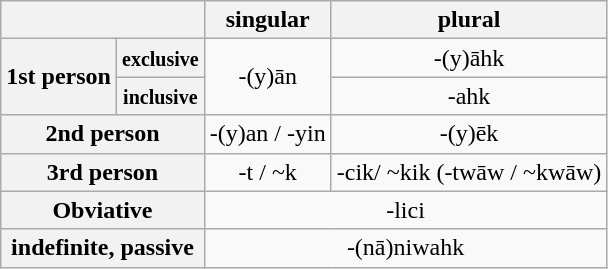<table class="wikitable" style="text-align:center;">
<tr>
<th colspan="2"></th>
<th>singular</th>
<th>plural</th>
</tr>
<tr>
<th rowspan="2">1st person</th>
<th><small>exclusive</small></th>
<td rowspan="2">-(y)ān</td>
<td>-(y)āhk</td>
</tr>
<tr>
<th><small>inclusive</small></th>
<td>-ahk</td>
</tr>
<tr>
<th colspan="2">2nd person</th>
<td>-(y)an / -yin</td>
<td>-(y)ēk</td>
</tr>
<tr>
<th colspan="2">3rd person</th>
<td>-t / ~k</td>
<td>-cik/ ~kik (-twāw / ~kwāw)</td>
</tr>
<tr>
<th colspan="2">Obviative</th>
<td colspan="2">-lici</td>
</tr>
<tr>
<th colspan="2">indefinite, passive</th>
<td colspan="2">-(nā)niwahk</td>
</tr>
</table>
